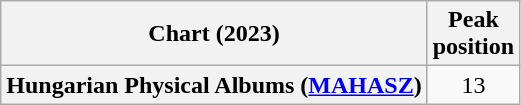<table class="wikitable sortable plainrowheaders" style="text-align:center">
<tr>
<th scope="col">Chart (2023)</th>
<th scope="col">Peak<br>position</th>
</tr>
<tr>
<th scope="row">Hungarian Physical Albums (<a href='#'>MAHASZ</a>)</th>
<td>13</td>
</tr>
</table>
